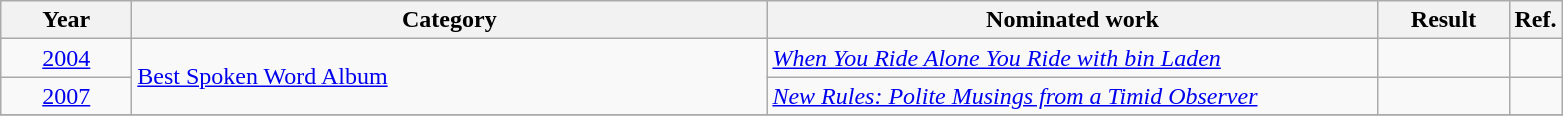<table class=wikitable>
<tr>
<th scope="col" style="width:5em;">Year</th>
<th scope="col" style="width:26em;">Category</th>
<th scope="col" style="width:25em;">Nominated work</th>
<th scope="col" style="width:5em;">Result</th>
<th>Ref.</th>
</tr>
<tr>
<td style="text-align:center;"><a href='#'>2004</a></td>
<td rowspan=2><a href='#'>Best Spoken Word Album</a></td>
<td><em><a href='#'>When You Ride Alone You Ride with bin Laden</a></em></td>
<td></td>
<td></td>
</tr>
<tr>
<td style="text-align:center;"><a href='#'>2007</a></td>
<td><em><a href='#'>New Rules: Polite Musings from a Timid Observer</a></em></td>
<td></td>
<td></td>
</tr>
<tr>
</tr>
</table>
